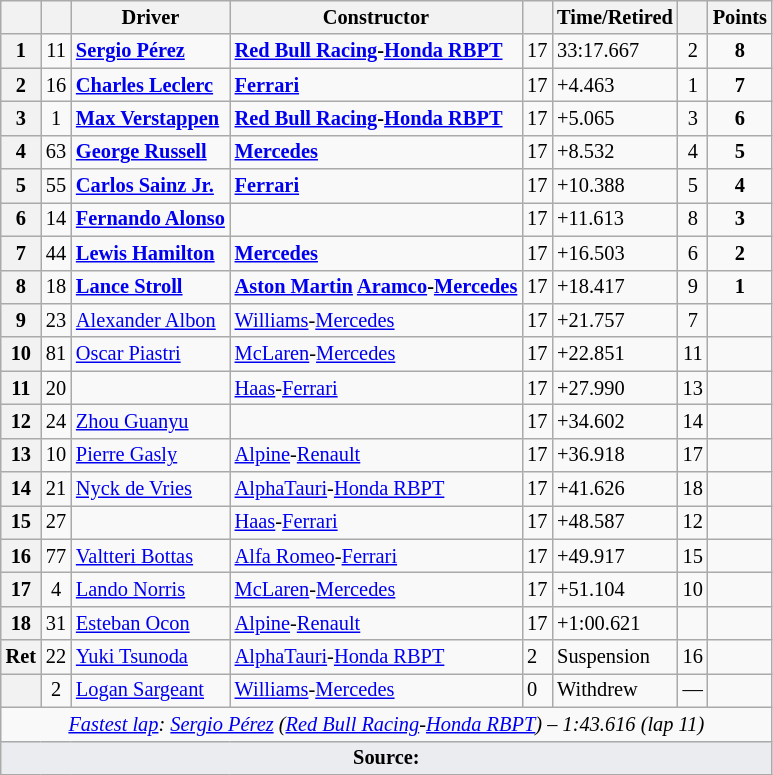<table class="wikitable sortable" style="font-size: 85%;">
<tr>
<th scope="col"></th>
<th scope="col"></th>
<th scope="col">Driver</th>
<th scope="col">Constructor</th>
<th scope="col" class="unsortable"></th>
<th scope="col" class="unsortable">Time/Retired</th>
<th scope="col"></th>
<th scope="col">Points</th>
</tr>
<tr>
<th>1</th>
<td align="center">11</td>
<td data-sort-value="per"><strong> <a href='#'>Sergio Pérez</a></strong></td>
<td><strong><a href='#'>Red Bull Racing</a>-<a href='#'>Honda RBPT</a></strong></td>
<td>17</td>
<td>33:17.667</td>
<td align="center">2</td>
<td align="center"><strong>8</strong></td>
</tr>
<tr>
<th>2</th>
<td align="center">16</td>
<td data-sort-value="lec"> <strong><a href='#'>Charles Leclerc</a></strong></td>
<td><strong><a href='#'>Ferrari</a></strong></td>
<td>17</td>
<td>+4.463</td>
<td align="center">1</td>
<td align="center"><strong>7</strong></td>
</tr>
<tr>
<th>3</th>
<td align="center">1</td>
<td data-sort-value="ver"><strong> <a href='#'>Max Verstappen</a></strong></td>
<td><strong><a href='#'>Red Bull Racing</a>-<a href='#'>Honda RBPT</a></strong></td>
<td>17</td>
<td>+5.065</td>
<td align="center">3</td>
<td align="center"><strong>6</strong></td>
</tr>
<tr>
<th>4</th>
<td align="center">63</td>
<td data-sort-value="rus"> <strong><a href='#'>George Russell</a></strong></td>
<td><strong><a href='#'>Mercedes</a></strong></td>
<td>17</td>
<td>+8.532</td>
<td align="center">4</td>
<td align="center"><strong>5</strong></td>
</tr>
<tr>
<th>5</th>
<td align="center">55</td>
<td data-sort-value="sai"> <strong><a href='#'>Carlos Sainz Jr.</a></strong></td>
<td><strong><a href='#'>Ferrari</a></strong></td>
<td>17</td>
<td>+10.388</td>
<td align="center">5</td>
<td align="center"><strong>4</strong></td>
</tr>
<tr>
<th>6</th>
<td align="center">14</td>
<td data-sort-value="alo"><strong> <a href='#'>Fernando Alonso</a></strong></td>
<td><strong></strong></td>
<td>17</td>
<td>+11.613</td>
<td align="center">8</td>
<td align="center"><strong>3</strong></td>
</tr>
<tr>
<th>7</th>
<td align="center">44</td>
<td data-sort-value="ham"><strong> <a href='#'>Lewis Hamilton</a></strong></td>
<td><a href='#'><strong>Mercedes</strong></a></td>
<td>17</td>
<td>+16.503</td>
<td align="center">6</td>
<td align="center"><strong>2</strong></td>
</tr>
<tr>
<th>8</th>
<td align="center">18</td>
<td data-sort-value="str"> <strong><a href='#'>Lance Stroll</a></strong></td>
<td><strong><a href='#'>Aston Martin</a> <a href='#'>Aramco</a>-<a href='#'>Mercedes</a></strong></td>
<td>17</td>
<td>+18.417</td>
<td align="center">9</td>
<td align="center"><strong>1</strong></td>
</tr>
<tr>
<th>9</th>
<td align="center">23</td>
<td data-sort-value="alb"> <a href='#'>Alexander Albon</a></td>
<td><a href='#'>Williams</a>-<a href='#'>Mercedes</a></td>
<td>17</td>
<td>+21.757</td>
<td align="center">7</td>
<td></td>
</tr>
<tr>
<th>10</th>
<td align="center">81</td>
<td data-sort-value="pia"> <a href='#'>Oscar Piastri</a></td>
<td><a href='#'>McLaren</a>-<a href='#'>Mercedes</a></td>
<td>17</td>
<td>+22.851</td>
<td align="center">11</td>
<td></td>
</tr>
<tr>
<th>11</th>
<td align="center">20</td>
<td data-sort-value="mag"></td>
<td><a href='#'>Haas</a>-<a href='#'>Ferrari</a></td>
<td>17</td>
<td>+27.990</td>
<td align="center">13</td>
<td></td>
</tr>
<tr>
<th>12</th>
<td align="center">24</td>
<td data-sort-value="zho"> <a href='#'>Zhou Guanyu</a></td>
<td></td>
<td>17</td>
<td>+34.602</td>
<td align="center">14</td>
<td></td>
</tr>
<tr>
<th>13</th>
<td align="center">10</td>
<td data-sort-value="gas"> <a href='#'>Pierre Gasly</a></td>
<td><a href='#'>Alpine</a>-<a href='#'>Renault</a></td>
<td>17</td>
<td>+36.918</td>
<td align="center">17</td>
<td></td>
</tr>
<tr>
<th>14</th>
<td align="center">21</td>
<td data-sort-value="dev"> <a href='#'>Nyck de Vries</a></td>
<td><a href='#'>AlphaTauri</a>-<a href='#'>Honda RBPT</a></td>
<td>17</td>
<td>+41.626</td>
<td align="center">18</td>
<td></td>
</tr>
<tr>
<th>15</th>
<td align="center">27</td>
<td data-sort-value="hul"></td>
<td><a href='#'>Haas</a>-<a href='#'>Ferrari</a></td>
<td>17</td>
<td>+48.587</td>
<td align="center">12</td>
<td></td>
</tr>
<tr>
<th>16</th>
<td align="center">77</td>
<td data-sort-value="bot"> <a href='#'>Valtteri Bottas</a></td>
<td nowrap=""><a href='#'>Alfa Romeo</a>-<a href='#'>Ferrari</a></td>
<td>17</td>
<td>+49.917</td>
<td align="center">15</td>
<td></td>
</tr>
<tr>
<th>17</th>
<td align="center">4</td>
<td data-sort-value="nor"> <a href='#'>Lando Norris</a></td>
<td><a href='#'>McLaren</a>-<a href='#'>Mercedes</a></td>
<td>17</td>
<td>+51.104</td>
<td align="center">10</td>
<td></td>
</tr>
<tr>
<th>18</th>
<td align="center">31</td>
<td data-sort-value="oco"> <a href='#'>Esteban Ocon</a></td>
<td><a href='#'>Alpine</a>-<a href='#'>Renault</a></td>
<td>17</td>
<td>+1:00.621</td>
<td align="center"></td>
<td></td>
</tr>
<tr>
<th>Ret</th>
<td align="center">22</td>
<td data-sort-value="tsu"> <a href='#'>Yuki Tsunoda</a></td>
<td nowrap=""><a href='#'>AlphaTauri</a>-<a href='#'>Honda RBPT</a></td>
<td>2</td>
<td>Suspension</td>
<td align="center">16</td>
<td></td>
</tr>
<tr>
<th data-sort-value="20"></th>
<td align="center">2</td>
<td data-sort-value="sar"> <a href='#'>Logan Sargeant</a></td>
<td nowrap=""><a href='#'>Williams</a>-<a href='#'>Mercedes</a></td>
<td>0</td>
<td>Withdrew</td>
<td align="center">—</td>
<td></td>
</tr>
<tr class="sortbottom">
<td colspan="8" align="center"><em><a href='#'>Fastest lap</a>:</em>  <em><a href='#'>Sergio Pérez</a> (<a href='#'>Red Bull Racing</a>-<a href='#'>Honda RBPT</a>) – 1:43.616 (lap 11)</em></td>
</tr>
<tr class="sortbottom">
<td colspan="8" style="background-color:#EAECF0;text-align:center"><strong>Source:</strong></td>
</tr>
</table>
